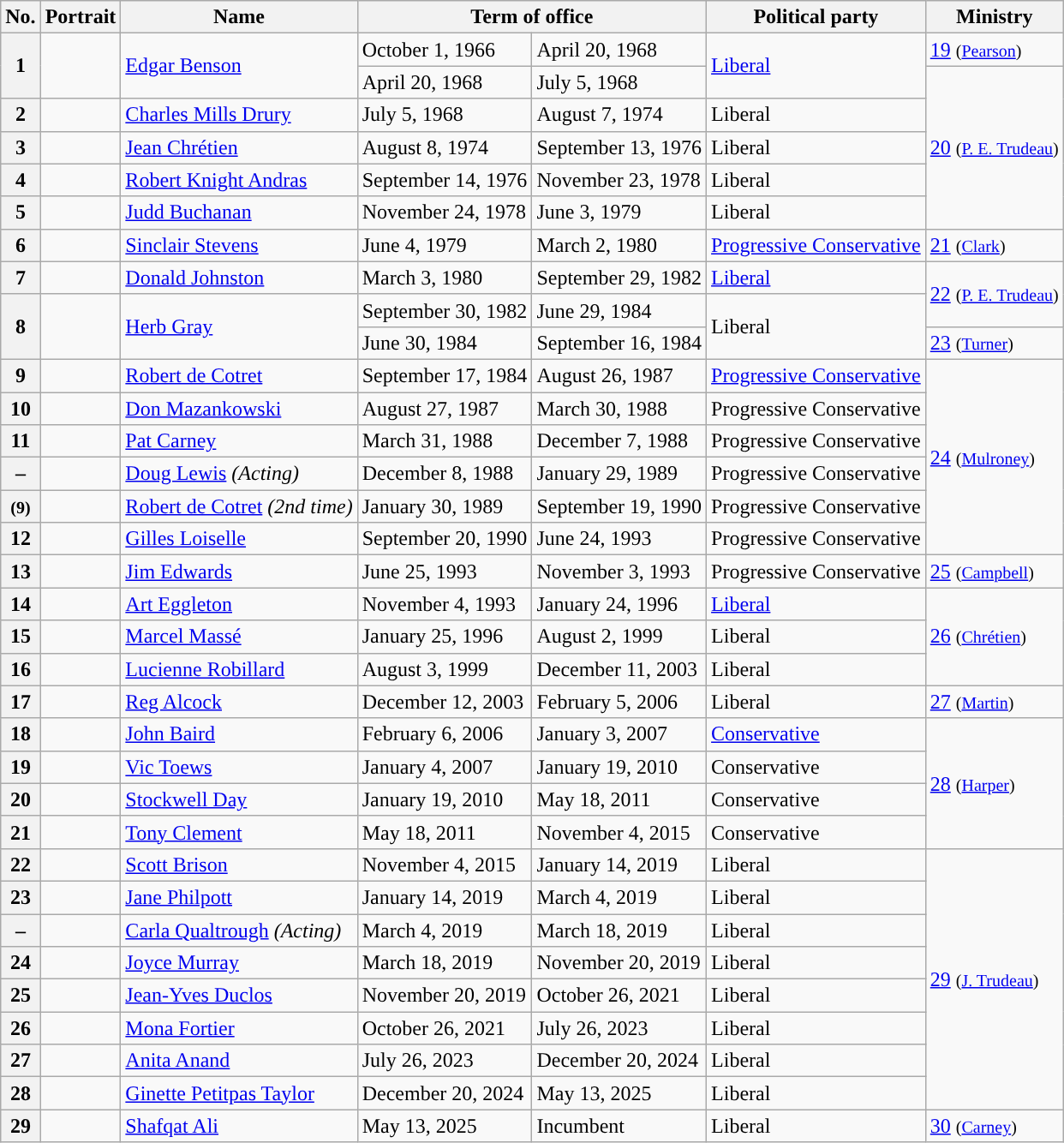<table class="wikitable">
<tr>
<th>No.</th>
<th>Portrait</th>
<th>Name</th>
<th colspan=2>Term of office</th>
<th>Political party</th>
<th>Ministry</th>
</tr>
<tr>
<th rowspan=2 style="background:">1</th>
<td rowspan=2></td>
<td rowspan=2><a href='#'>Edgar Benson</a></td>
<td>October 1, 1966</td>
<td>April 20, 1968</td>
<td rowspan=2><a href='#'>Liberal</a></td>
<td><a href='#'>19</a> <small>(<a href='#'>Pearson</a>)</small></td>
</tr>
<tr>
<td>April 20, 1968</td>
<td>July 5, 1968</td>
<td rowspan=5><a href='#'>20</a> <small>(<a href='#'>P. E. Trudeau</a>)</small></td>
</tr>
<tr>
<th style="background:">2</th>
<td></td>
<td><a href='#'>Charles Mills Drury</a></td>
<td>July 5, 1968</td>
<td>August 7, 1974</td>
<td>Liberal</td>
</tr>
<tr>
<th style="background:">3</th>
<td></td>
<td><a href='#'>Jean Chrétien</a></td>
<td>August 8, 1974</td>
<td>September 13, 1976</td>
<td>Liberal</td>
</tr>
<tr>
<th style="background:">4</th>
<td></td>
<td><a href='#'>Robert Knight Andras</a></td>
<td>September 14, 1976</td>
<td>November 23, 1978</td>
<td>Liberal</td>
</tr>
<tr>
<th style="background:">5</th>
<td></td>
<td><a href='#'>Judd Buchanan</a></td>
<td>November 24, 1978</td>
<td>June 3, 1979</td>
<td>Liberal</td>
</tr>
<tr>
<th style="background:">6</th>
<td></td>
<td><a href='#'>Sinclair Stevens</a></td>
<td>June 4, 1979</td>
<td>March 2, 1980</td>
<td><a href='#'>Progressive Conservative</a></td>
<td><a href='#'>21</a> <small>(<a href='#'>Clark</a>)</small></td>
</tr>
<tr>
<th style="background:">7</th>
<td></td>
<td><a href='#'>Donald Johnston</a></td>
<td>March 3, 1980</td>
<td>September 29, 1982</td>
<td><a href='#'>Liberal</a></td>
<td rowspan=2><a href='#'>22</a> <small>(<a href='#'>P. E. Trudeau</a>)</small></td>
</tr>
<tr>
<th rowspan=2 style="background:">8</th>
<td rowspan=2></td>
<td rowspan=2><a href='#'>Herb Gray</a></td>
<td>September 30, 1982</td>
<td>June 29, 1984</td>
<td rowspan=2>Liberal</td>
</tr>
<tr>
<td>June 30, 1984</td>
<td>September 16, 1984</td>
<td><a href='#'>23</a> <small>(<a href='#'>Turner</a>)</small></td>
</tr>
<tr>
<th style="background:">9</th>
<td></td>
<td><a href='#'>Robert de Cotret</a></td>
<td>September 17, 1984</td>
<td>August 26, 1987</td>
<td><a href='#'>Progressive Conservative</a></td>
<td rowspan=6><a href='#'>24</a> <small>(<a href='#'>Mulroney</a>)</small></td>
</tr>
<tr>
<th style="background:">10</th>
<td></td>
<td><a href='#'>Don Mazankowski</a></td>
<td>August 27, 1987</td>
<td>March 30, 1988</td>
<td>Progressive Conservative</td>
</tr>
<tr>
<th style="background:">11</th>
<td></td>
<td><a href='#'>Pat Carney</a></td>
<td>March 31, 1988</td>
<td>December 7, 1988</td>
<td>Progressive Conservative</td>
</tr>
<tr>
<th style="background:">–</th>
<td></td>
<td><a href='#'>Doug Lewis</a> <em>(Acting)</em></td>
<td>December 8, 1988</td>
<td>January 29, 1989</td>
<td>Progressive Conservative</td>
</tr>
<tr>
<th style="background:"><small>(9)</small></th>
<td></td>
<td><a href='#'>Robert de Cotret</a> <em>(2nd time)</em></td>
<td>January 30, 1989</td>
<td>September 19, 1990</td>
<td>Progressive Conservative</td>
</tr>
<tr>
<th style="background:">12</th>
<td></td>
<td><a href='#'>Gilles Loiselle</a></td>
<td>September 20, 1990</td>
<td>June 24, 1993</td>
<td>Progressive Conservative</td>
</tr>
<tr>
<th style="background:">13</th>
<td></td>
<td><a href='#'>Jim Edwards</a></td>
<td>June 25, 1993</td>
<td>November 3, 1993</td>
<td>Progressive Conservative</td>
<td><a href='#'>25</a> <small>(<a href='#'>Campbell</a>)</small></td>
</tr>
<tr>
<th style="background:">14</th>
<td></td>
<td><a href='#'>Art Eggleton</a></td>
<td>November 4, 1993</td>
<td>January 24, 1996</td>
<td><a href='#'>Liberal</a></td>
<td rowspan=3><a href='#'>26</a> <small>(<a href='#'>Chrétien</a>)</small></td>
</tr>
<tr>
<th style="background:">15</th>
<td></td>
<td><a href='#'>Marcel Massé</a></td>
<td>January 25, 1996</td>
<td>August 2, 1999</td>
<td>Liberal</td>
</tr>
<tr>
<th style="background:">16</th>
<td></td>
<td><a href='#'>Lucienne Robillard</a></td>
<td>August 3, 1999</td>
<td>December 11, 2003</td>
<td>Liberal</td>
</tr>
<tr>
<th style="background:">17</th>
<td></td>
<td><a href='#'>Reg Alcock</a></td>
<td>December 12, 2003</td>
<td>February 5, 2006</td>
<td>Liberal</td>
<td><a href='#'>27</a> <small>(<a href='#'>Martin</a>)</small></td>
</tr>
<tr>
<th style="background:">18</th>
<td></td>
<td><a href='#'>John Baird</a></td>
<td>February 6, 2006</td>
<td>January 3, 2007</td>
<td><a href='#'>Conservative</a></td>
<td rowspan=4><a href='#'>28</a> <small>(<a href='#'>Harper</a>)</small></td>
</tr>
<tr>
<th style="background:">19</th>
<td></td>
<td><a href='#'>Vic Toews</a></td>
<td>January 4, 2007</td>
<td>January 19, 2010</td>
<td>Conservative</td>
</tr>
<tr>
<th style="background:">20</th>
<td></td>
<td><a href='#'>Stockwell Day</a></td>
<td>January 19, 2010</td>
<td>May 18, 2011</td>
<td>Conservative</td>
</tr>
<tr>
<th style="background:">21</th>
<td></td>
<td><a href='#'>Tony Clement</a></td>
<td>May 18, 2011</td>
<td>November 4, 2015</td>
<td>Conservative</td>
</tr>
<tr>
<th style="background:">22</th>
<td></td>
<td><a href='#'>Scott Brison</a></td>
<td>November 4, 2015</td>
<td>January 14, 2019</td>
<td>Liberal</td>
<td rowspan=8><a href='#'>29</a> <small>(<a href='#'>J. Trudeau</a>)</small></td>
</tr>
<tr>
<th style="background:">23</th>
<td></td>
<td><a href='#'>Jane Philpott</a></td>
<td>January 14, 2019</td>
<td>March 4, 2019</td>
<td>Liberal</td>
</tr>
<tr>
<th style="background:">–</th>
<td></td>
<td><a href='#'>Carla Qualtrough</a> <em>(Acting)</em></td>
<td>March 4, 2019</td>
<td>March 18, 2019</td>
<td>Liberal</td>
</tr>
<tr>
<th style="background:">24</th>
<td></td>
<td><a href='#'>Joyce Murray</a></td>
<td>March 18, 2019</td>
<td>November 20, 2019</td>
<td>Liberal</td>
</tr>
<tr>
<th style="background:">25</th>
<td></td>
<td><a href='#'>Jean-Yves Duclos</a></td>
<td>November 20, 2019</td>
<td>October 26, 2021</td>
<td>Liberal</td>
</tr>
<tr>
<th style="background:">26</th>
<td></td>
<td><a href='#'>Mona Fortier</a></td>
<td>October 26, 2021</td>
<td>July 26, 2023</td>
<td>Liberal</td>
</tr>
<tr>
<th style="background:">27</th>
<td></td>
<td><a href='#'>Anita Anand</a></td>
<td>July 26, 2023</td>
<td>December 20, 2024</td>
<td>Liberal</td>
</tr>
<tr>
<th style="background:">28</th>
<td></td>
<td><a href='#'>Ginette Petitpas Taylor</a></td>
<td>December 20, 2024</td>
<td>May 13, 2025</td>
<td>Liberal</td>
</tr>
<tr>
<th style="background:">29</th>
<td></td>
<td><a href='#'>Shafqat Ali</a></td>
<td>May 13, 2025</td>
<td>Incumbent</td>
<td>Liberal</td>
<td><a href='#'>30</a> <small>(<a href='#'>Carney</a>)</small></td>
</tr>
</table>
